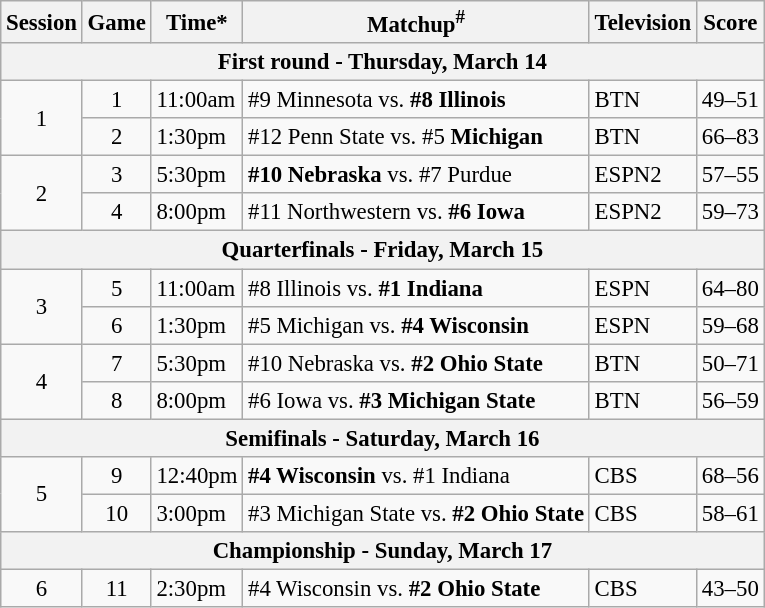<table class="wikitable" style="font-size: 95%">
<tr>
<th>Session</th>
<th>Game</th>
<th>Time*</th>
<th>Matchup<sup>#</sup></th>
<th>Television</th>
<th>Score</th>
</tr>
<tr>
<th colspan=6>First round - Thursday, March 14</th>
</tr>
<tr>
<td rowspan=2 align=center>1</td>
<td align=center>1</td>
<td>11:00am</td>
<td>#9 Minnesota vs. <strong>#8 Illinois</strong></td>
<td>BTN</td>
<td>49–51</td>
</tr>
<tr>
<td align=center>2</td>
<td>1:30pm</td>
<td>#12 Penn State vs. #5 <strong>Michigan</strong></td>
<td>BTN</td>
<td>66–83</td>
</tr>
<tr>
<td rowspan=2 align=center>2</td>
<td align=center>3</td>
<td>5:30pm</td>
<td><strong>#10 Nebraska</strong> vs. #7 Purdue</td>
<td>ESPN2</td>
<td>57–55</td>
</tr>
<tr>
<td align=center>4</td>
<td>8:00pm</td>
<td>#11 Northwestern vs. <strong>#6 Iowa</strong></td>
<td>ESPN2</td>
<td>59–73</td>
</tr>
<tr>
<th colspan=6>Quarterfinals - Friday, March 15</th>
</tr>
<tr>
<td rowspan=2 align=center>3</td>
<td align=center>5</td>
<td>11:00am</td>
<td>#8 Illinois vs. <strong>#1 Indiana</strong></td>
<td>ESPN</td>
<td>64–80</td>
</tr>
<tr>
<td align=center>6</td>
<td>1:30pm</td>
<td>#5 Michigan vs. <strong>#4 Wisconsin</strong></td>
<td>ESPN</td>
<td>59–68</td>
</tr>
<tr>
<td rowspan=2 align=center>4</td>
<td align=center>7</td>
<td>5:30pm</td>
<td>#10 Nebraska vs. <strong>#2 Ohio State</strong></td>
<td>BTN</td>
<td>50–71</td>
</tr>
<tr>
<td align=center>8</td>
<td>8:00pm</td>
<td>#6 Iowa vs. <strong>#3 Michigan State</strong></td>
<td>BTN</td>
<td>56–59</td>
</tr>
<tr>
<th colspan=6>Semifinals - Saturday, March 16</th>
</tr>
<tr>
<td rowspan=2 align=center>5</td>
<td align=center>9</td>
<td>12:40pm</td>
<td><strong>#4 Wisconsin</strong> vs. #1 Indiana</td>
<td>CBS</td>
<td>68–56</td>
</tr>
<tr>
<td align=center>10</td>
<td>3:00pm</td>
<td>#3 Michigan State vs. <strong>#2 Ohio State</strong></td>
<td>CBS</td>
<td>58–61</td>
</tr>
<tr>
<th colspan=6>Championship - Sunday, March 17</th>
</tr>
<tr>
<td align=center>6</td>
<td align=center>11</td>
<td>2:30pm</td>
<td>#4 Wisconsin vs. <strong>#2 Ohio State</strong></td>
<td>CBS</td>
<td>43–50</td>
</tr>
</table>
